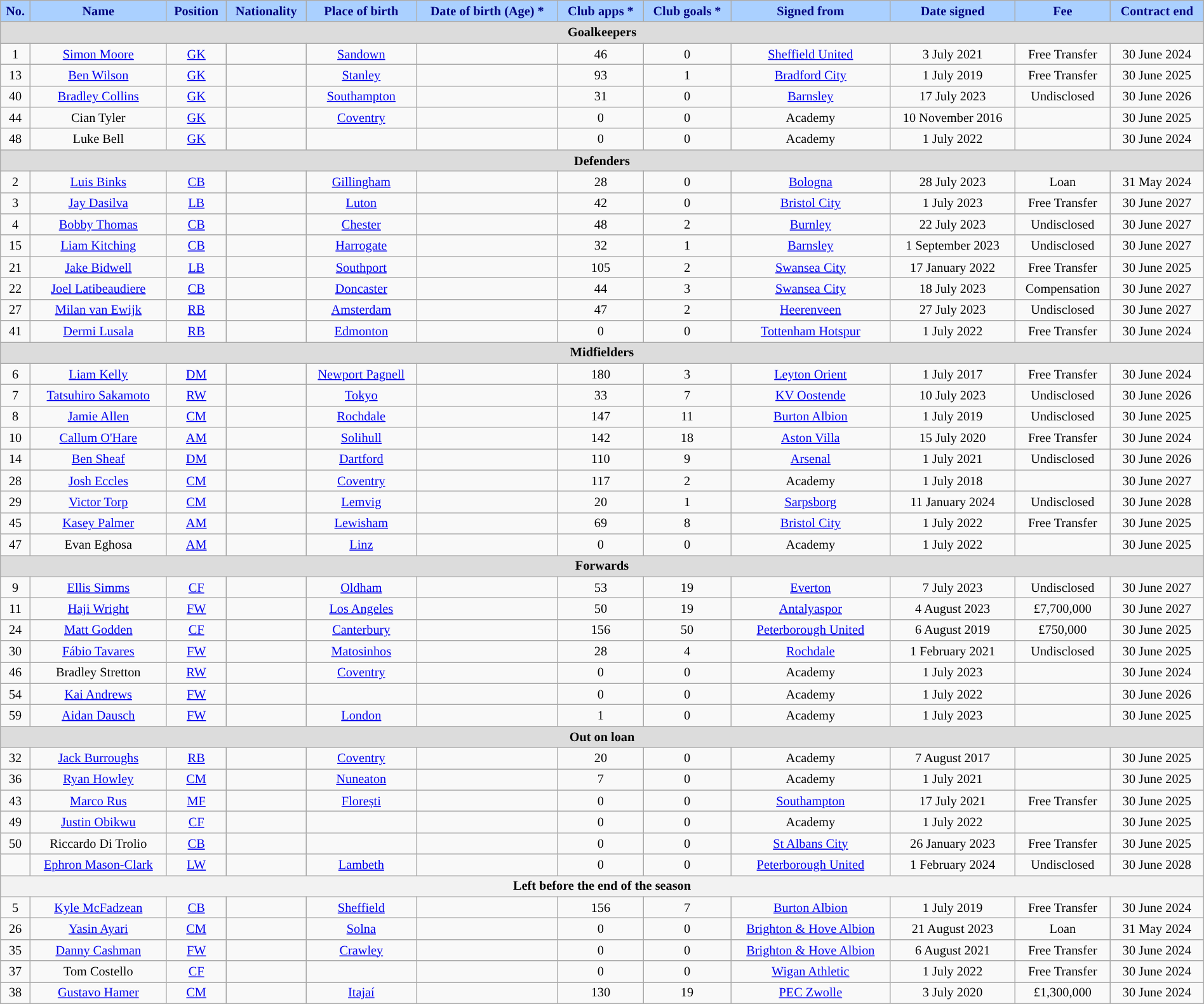<table class="wikitable" style="text-align:center; font-size:84.5%; width:100%;">
<tr>
<th style="background:#AAD0FF; color:#000080; ">No.</th>
<th style="background:#AAD0FF; color:#000080; ">Name</th>
<th style="background:#AAD0FF; color:#000080; ">Position</th>
<th style="background:#AAD0FF; color:#000080; ">Nationality</th>
<th style="background:#AAD0FF; color:#000080; ">Place of birth</th>
<th style="background:#AAD0FF; color:#000080; ">Date of birth (Age) *</th>
<th style="background:#AAD0FF; color:#000080; ">Club apps *</th>
<th style="background:#AAD0FF; color:#000080; ">Club goals *</th>
<th style="background:#AAD0FF; color:#000080; ">Signed from</th>
<th style="background:#AAD0FF; color:#000080; ">Date signed</th>
<th style="background:#AAD0FF; color:#000080; ">Fee</th>
<th style="background:#AAD0FF; color:#000080; ">Contract end</th>
</tr>
<tr>
<th colspan="14" style="background:#dcdcdc; tepxt-align:center;">Goalkeepers</th>
</tr>
<tr>
<td>1</td>
<td><a href='#'>Simon Moore</a></td>
<td><a href='#'>GK</a></td>
<td></td>
<td><a href='#'>Sandown</a></td>
<td></td>
<td>46</td>
<td>0</td>
<td><a href='#'>Sheffield United</a></td>
<td>3 July 2021</td>
<td>Free Transfer</td>
<td>30 June 2024</td>
</tr>
<tr>
<td>13</td>
<td><a href='#'>Ben Wilson</a></td>
<td><a href='#'>GK</a></td>
<td></td>
<td><a href='#'>Stanley</a></td>
<td></td>
<td>93</td>
<td>1</td>
<td><a href='#'>Bradford City</a></td>
<td>1 July 2019</td>
<td>Free Transfer</td>
<td>30 June 2025</td>
</tr>
<tr>
<td>40</td>
<td><a href='#'>Bradley Collins</a></td>
<td><a href='#'>GK</a></td>
<td></td>
<td><a href='#'>Southampton</a></td>
<td></td>
<td>31</td>
<td>0</td>
<td><a href='#'>Barnsley</a></td>
<td>17 July 2023</td>
<td>Undisclosed</td>
<td>30 June 2026</td>
</tr>
<tr>
<td>44</td>
<td>Cian Tyler</td>
<td><a href='#'>GK</a></td>
<td></td>
<td><a href='#'>Coventry</a></td>
<td></td>
<td>0</td>
<td>0</td>
<td>Academy</td>
<td>10 November 2016</td>
<td></td>
<td>30 June 2025</td>
</tr>
<tr>
<td>48</td>
<td>Luke Bell</td>
<td><a href='#'>GK</a></td>
<td></td>
<td></td>
<td></td>
<td>0</td>
<td>0</td>
<td>Academy</td>
<td>1 July 2022</td>
<td></td>
<td>30 June 2024</td>
</tr>
<tr>
<th colspan="14" style="background:#dcdcdc; tepxt-align:center;">Defenders</th>
</tr>
<tr>
<td>2</td>
<td><a href='#'>Luis Binks</a></td>
<td><a href='#'>CB</a></td>
<td></td>
<td><a href='#'>Gillingham</a></td>
<td></td>
<td>28</td>
<td>0</td>
<td><a href='#'>Bologna</a></td>
<td>28 July 2023</td>
<td>Loan</td>
<td>31 May 2024</td>
</tr>
<tr>
<td>3</td>
<td><a href='#'>Jay Dasilva</a></td>
<td><a href='#'>LB</a></td>
<td></td>
<td><a href='#'>Luton</a></td>
<td></td>
<td>42</td>
<td>0</td>
<td><a href='#'>Bristol City</a></td>
<td>1 July 2023</td>
<td>Free Transfer</td>
<td>30 June 2027</td>
</tr>
<tr>
<td>4</td>
<td><a href='#'>Bobby Thomas</a></td>
<td><a href='#'>CB</a></td>
<td></td>
<td><a href='#'>Chester</a></td>
<td></td>
<td>48</td>
<td>2</td>
<td><a href='#'>Burnley</a></td>
<td>22 July 2023</td>
<td>Undisclosed</td>
<td>30 June 2027</td>
</tr>
<tr>
<td>15</td>
<td><a href='#'>Liam Kitching</a></td>
<td><a href='#'>CB</a></td>
<td></td>
<td><a href='#'>Harrogate</a></td>
<td></td>
<td>32</td>
<td>1</td>
<td><a href='#'>Barnsley</a></td>
<td>1 September 2023</td>
<td>Undisclosed</td>
<td>30 June 2027</td>
</tr>
<tr>
<td>21</td>
<td><a href='#'>Jake Bidwell</a></td>
<td><a href='#'>LB</a></td>
<td></td>
<td><a href='#'>Southport</a></td>
<td></td>
<td>105</td>
<td>2</td>
<td><a href='#'>Swansea City</a></td>
<td>17 January 2022</td>
<td>Free Transfer</td>
<td>30 June 2025</td>
</tr>
<tr>
<td>22</td>
<td><a href='#'>Joel Latibeaudiere</a></td>
<td><a href='#'>CB</a></td>
<td></td>
<td><a href='#'>Doncaster</a></td>
<td></td>
<td>44</td>
<td>3</td>
<td><a href='#'>Swansea City</a></td>
<td>18 July 2023</td>
<td>Compensation</td>
<td>30 June 2027</td>
</tr>
<tr>
<td>27</td>
<td><a href='#'>Milan van Ewijk</a></td>
<td><a href='#'>RB</a></td>
<td></td>
<td><a href='#'>Amsterdam</a></td>
<td></td>
<td>47</td>
<td>2</td>
<td><a href='#'>Heerenveen</a></td>
<td>27 July 2023</td>
<td>Undisclosed</td>
<td>30 June 2027</td>
</tr>
<tr>
<td>41</td>
<td><a href='#'>Dermi Lusala</a></td>
<td><a href='#'>RB</a></td>
<td></td>
<td><a href='#'>Edmonton</a></td>
<td></td>
<td>0</td>
<td>0</td>
<td><a href='#'>Tottenham Hotspur</a></td>
<td>1 July 2022</td>
<td>Free Transfer</td>
<td>30 June 2024</td>
</tr>
<tr>
<th colspan="14" style="background:#dcdcdc; tepxt-align:center;">Midfielders</th>
</tr>
<tr>
<td>6</td>
<td><a href='#'>Liam Kelly</a></td>
<td><a href='#'>DM</a></td>
<td></td>
<td><a href='#'>Newport Pagnell</a></td>
<td></td>
<td>180</td>
<td>3</td>
<td><a href='#'>Leyton Orient</a></td>
<td>1 July 2017</td>
<td>Free Transfer</td>
<td>30 June 2024</td>
</tr>
<tr>
<td>7</td>
<td><a href='#'>Tatsuhiro Sakamoto</a></td>
<td><a href='#'>RW</a></td>
<td></td>
<td><a href='#'>Tokyo</a></td>
<td></td>
<td>33</td>
<td>7</td>
<td><a href='#'>KV Oostende</a></td>
<td>10 July 2023</td>
<td>Undisclosed</td>
<td>30 June 2026</td>
</tr>
<tr>
<td>8</td>
<td><a href='#'>Jamie Allen</a></td>
<td><a href='#'>CM</a></td>
<td></td>
<td><a href='#'>Rochdale</a></td>
<td></td>
<td>147</td>
<td>11</td>
<td><a href='#'>Burton Albion</a></td>
<td>1 July 2019</td>
<td>Undisclosed</td>
<td>30 June 2025</td>
</tr>
<tr>
<td>10</td>
<td><a href='#'>Callum O'Hare</a></td>
<td><a href='#'>AM</a></td>
<td></td>
<td><a href='#'>Solihull</a></td>
<td></td>
<td>142</td>
<td>18</td>
<td><a href='#'>Aston Villa</a></td>
<td>15 July 2020</td>
<td>Free Transfer</td>
<td>30 June 2024</td>
</tr>
<tr>
<td>14</td>
<td><a href='#'>Ben Sheaf</a></td>
<td><a href='#'>DM</a></td>
<td></td>
<td><a href='#'>Dartford</a></td>
<td></td>
<td>110</td>
<td>9</td>
<td><a href='#'>Arsenal</a></td>
<td>1 July 2021</td>
<td>Undisclosed</td>
<td>30 June 2026</td>
</tr>
<tr>
<td>28</td>
<td><a href='#'>Josh Eccles</a></td>
<td><a href='#'>CM</a></td>
<td></td>
<td><a href='#'>Coventry</a></td>
<td></td>
<td>117</td>
<td>2</td>
<td>Academy</td>
<td>1 July 2018</td>
<td></td>
<td>30 June 2027</td>
</tr>
<tr>
<td>29</td>
<td><a href='#'>Victor Torp</a></td>
<td><a href='#'>CM</a></td>
<td></td>
<td><a href='#'>Lemvig</a></td>
<td></td>
<td>20</td>
<td>1</td>
<td><a href='#'>Sarpsborg</a></td>
<td>11 January 2024</td>
<td>Undisclosed</td>
<td>30 June 2028</td>
</tr>
<tr>
<td>45</td>
<td><a href='#'>Kasey Palmer</a></td>
<td><a href='#'>AM</a></td>
<td></td>
<td><a href='#'>Lewisham</a></td>
<td></td>
<td>69</td>
<td>8</td>
<td><a href='#'>Bristol City</a></td>
<td>1 July 2022</td>
<td>Free Transfer</td>
<td>30 June 2025</td>
</tr>
<tr>
<td>47</td>
<td>Evan Eghosa</td>
<td><a href='#'>AM</a></td>
<td></td>
<td><a href='#'>Linz</a></td>
<td></td>
<td>0</td>
<td>0</td>
<td>Academy</td>
<td>1 July 2022</td>
<td></td>
<td>30 June 2025</td>
</tr>
<tr>
<th colspan="14" style="background:#dcdcdc; tepxt-align:center;">Forwards</th>
</tr>
<tr>
<td>9</td>
<td><a href='#'>Ellis Simms</a></td>
<td><a href='#'>CF</a></td>
<td></td>
<td><a href='#'>Oldham</a></td>
<td></td>
<td>53</td>
<td>19</td>
<td><a href='#'>Everton</a></td>
<td>7 July 2023</td>
<td>Undisclosed</td>
<td>30 June 2027</td>
</tr>
<tr>
<td>11</td>
<td><a href='#'>Haji Wright</a></td>
<td><a href='#'>FW</a></td>
<td></td>
<td><a href='#'>Los Angeles</a></td>
<td></td>
<td>50</td>
<td>19</td>
<td><a href='#'>Antalyaspor</a></td>
<td>4 August 2023</td>
<td>£7,700,000</td>
<td>30 June 2027</td>
</tr>
<tr>
<td>24</td>
<td><a href='#'>Matt Godden</a></td>
<td><a href='#'>CF</a></td>
<td></td>
<td><a href='#'>Canterbury</a></td>
<td></td>
<td>156</td>
<td>50</td>
<td><a href='#'>Peterborough United</a></td>
<td>6 August 2019</td>
<td>£750,000</td>
<td>30 June 2025</td>
</tr>
<tr>
<td>30</td>
<td><a href='#'>Fábio Tavares</a></td>
<td><a href='#'>FW</a></td>
<td></td>
<td><a href='#'>Matosinhos</a></td>
<td></td>
<td>28</td>
<td>4</td>
<td><a href='#'>Rochdale</a></td>
<td>1 February 2021</td>
<td>Undisclosed</td>
<td>30 June 2025</td>
</tr>
<tr>
<td>46</td>
<td>Bradley Stretton</td>
<td><a href='#'>RW</a></td>
<td></td>
<td><a href='#'>Coventry</a></td>
<td></td>
<td>0</td>
<td>0</td>
<td>Academy</td>
<td>1 July 2023</td>
<td></td>
<td>30 June 2024</td>
</tr>
<tr>
<td>54</td>
<td><a href='#'>Kai Andrews</a></td>
<td><a href='#'>FW</a></td>
<td></td>
<td></td>
<td></td>
<td>0</td>
<td>0</td>
<td>Academy</td>
<td>1 July 2022</td>
<td></td>
<td>30 June 2026</td>
</tr>
<tr>
<td>59</td>
<td><a href='#'>Aidan Dausch</a></td>
<td><a href='#'>FW</a></td>
<td></td>
<td><a href='#'>London</a></td>
<td></td>
<td>1</td>
<td>0</td>
<td>Academy</td>
<td>1 July 2023</td>
<td></td>
<td>30 June 2025</td>
</tr>
<tr>
<th colspan="14" style="background:#dcdcdc; tepxt-align:center;">Out on loan</th>
</tr>
<tr>
<td>32</td>
<td><a href='#'>Jack Burroughs</a></td>
<td><a href='#'>RB</a></td>
<td></td>
<td><a href='#'>Coventry</a></td>
<td></td>
<td>20</td>
<td>0</td>
<td>Academy</td>
<td>7 August 2017</td>
<td></td>
<td>30 June 2025</td>
</tr>
<tr>
<td>36</td>
<td><a href='#'>Ryan Howley</a></td>
<td><a href='#'>CM</a></td>
<td></td>
<td><a href='#'>Nuneaton</a></td>
<td></td>
<td>7</td>
<td>0</td>
<td>Academy</td>
<td>1 July 2021</td>
<td></td>
<td>30 June 2025</td>
</tr>
<tr>
<td>43</td>
<td><a href='#'>Marco Rus</a></td>
<td><a href='#'>MF</a></td>
<td></td>
<td><a href='#'>Florești</a></td>
<td></td>
<td>0</td>
<td>0</td>
<td><a href='#'>Southampton</a></td>
<td>17 July 2021</td>
<td>Free Transfer</td>
<td>30 June 2025</td>
</tr>
<tr>
<td>49</td>
<td><a href='#'>Justin Obikwu</a></td>
<td><a href='#'>CF</a></td>
<td> </td>
<td></td>
<td></td>
<td>0</td>
<td>0</td>
<td>Academy</td>
<td>1 July 2022</td>
<td></td>
<td>30 June 2025</td>
</tr>
<tr>
<td>50</td>
<td>Riccardo Di Trolio</td>
<td><a href='#'>CB</a></td>
<td></td>
<td></td>
<td></td>
<td>0</td>
<td>0</td>
<td><a href='#'>St Albans City</a></td>
<td>26 January 2023</td>
<td>Free Transfer</td>
<td>30 June 2025</td>
</tr>
<tr>
<td></td>
<td><a href='#'>Ephron Mason-Clark</a></td>
<td><a href='#'>LW</a></td>
<td></td>
<td><a href='#'>Lambeth</a></td>
<td></td>
<td>0</td>
<td>0</td>
<td><a href='#'>Peterborough United</a></td>
<td>1 February 2024</td>
<td>Undisclosed</td>
<td>30 June 2028</td>
</tr>
<tr>
<th colspan="14" ="background:#dcdcdc; text-align:center;">Left before the end of the season</th>
</tr>
<tr>
<td>5</td>
<td><a href='#'>Kyle McFadzean</a></td>
<td><a href='#'>CB</a></td>
<td></td>
<td><a href='#'>Sheffield</a></td>
<td></td>
<td>156</td>
<td>7</td>
<td><a href='#'>Burton Albion</a></td>
<td>1 July 2019</td>
<td>Free Transfer</td>
<td>30 June 2024</td>
</tr>
<tr>
<td>26</td>
<td><a href='#'>Yasin Ayari</a></td>
<td><a href='#'>CM</a></td>
<td></td>
<td><a href='#'>Solna</a></td>
<td></td>
<td>0</td>
<td>0</td>
<td><a href='#'>Brighton & Hove Albion</a></td>
<td>21 August 2023</td>
<td>Loan</td>
<td>31 May 2024</td>
</tr>
<tr>
<td>35</td>
<td><a href='#'>Danny Cashman</a></td>
<td><a href='#'>FW</a></td>
<td></td>
<td><a href='#'>Crawley</a></td>
<td></td>
<td>0</td>
<td>0</td>
<td><a href='#'>Brighton & Hove Albion</a></td>
<td>6 August 2021</td>
<td>Free Transfer</td>
<td>30 June 2024</td>
</tr>
<tr>
<td>37</td>
<td>Tom Costello</td>
<td><a href='#'>CF</a></td>
<td></td>
<td></td>
<td></td>
<td>0</td>
<td>0</td>
<td><a href='#'>Wigan Athletic</a></td>
<td>1 July 2022</td>
<td>Free Transfer</td>
<td>30 June 2024</td>
</tr>
<tr>
<td>38</td>
<td><a href='#'>Gustavo Hamer</a></td>
<td><a href='#'>CM</a></td>
<td></td>
<td><a href='#'>Itajaí</a></td>
<td></td>
<td>130</td>
<td>19</td>
<td><a href='#'>PEC Zwolle</a></td>
<td>3 July 2020</td>
<td>£1,300,000</td>
<td>30 June 2024</td>
</tr>
</table>
